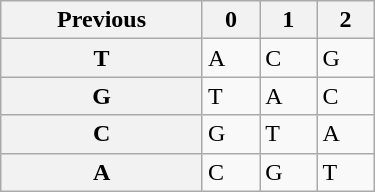<table class="wikitable" style="width: 250px;">
<tr>
<th>Previous</th>
<th>0</th>
<th>1</th>
<th>2</th>
</tr>
<tr>
<th>T</th>
<td>A</td>
<td>C</td>
<td>G</td>
</tr>
<tr>
<th>G</th>
<td>T</td>
<td>A</td>
<td>C</td>
</tr>
<tr>
<th>C</th>
<td>G</td>
<td>T</td>
<td>A</td>
</tr>
<tr>
<th>A</th>
<td>C</td>
<td>G</td>
<td>T</td>
</tr>
</table>
